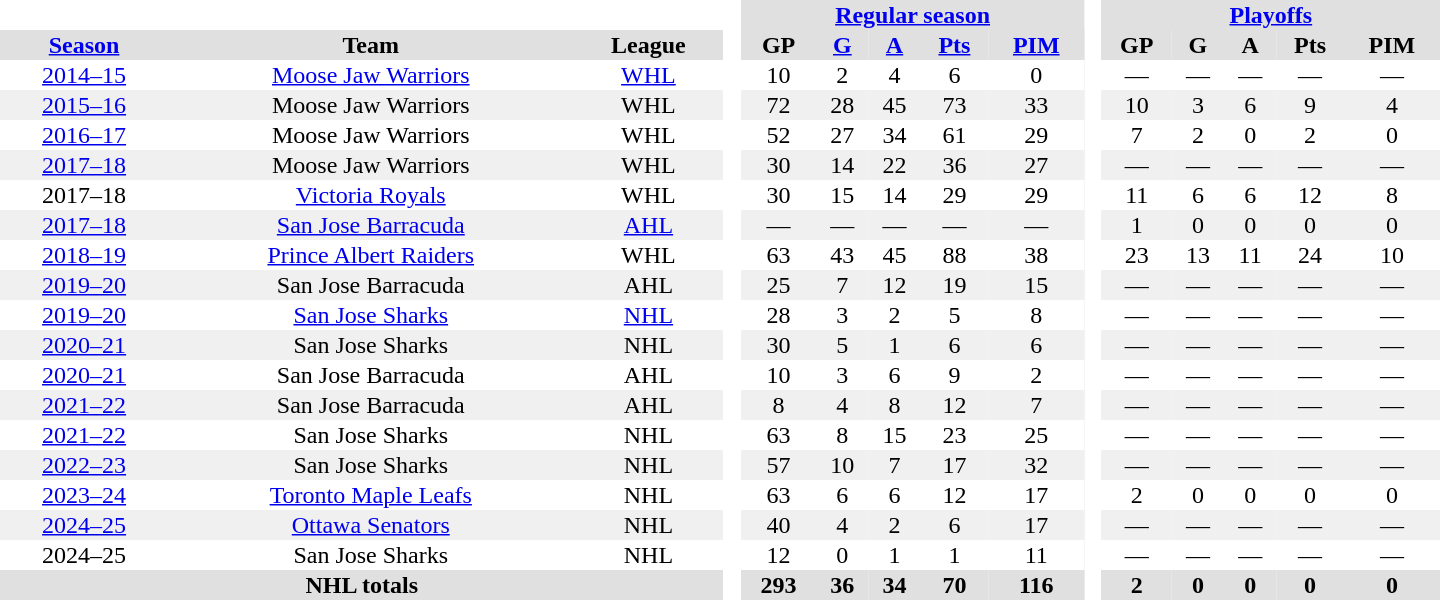<table border="0" cellpadding="1" cellspacing="0" style="width:60em; text-align:center;">
<tr style="background:#e0e0e0;">
<th colspan="3" style="background:#fff;"> </th>
<th rowspan="99" style="background:#fff;"> </th>
<th colspan="5"><a href='#'>Regular season</a></th>
<th rowspan="99" style="background:#fff;"> </th>
<th colspan="5"><a href='#'>Playoffs</a></th>
</tr>
<tr style="background:#e0e0e0;">
<th><a href='#'>Season</a></th>
<th>Team</th>
<th>League</th>
<th>GP</th>
<th><a href='#'>G</a></th>
<th><a href='#'>A</a></th>
<th><a href='#'>Pts</a></th>
<th><a href='#'>PIM</a></th>
<th>GP</th>
<th>G</th>
<th>A</th>
<th>Pts</th>
<th>PIM</th>
</tr>
<tr>
<td><a href='#'>2014–15</a></td>
<td><a href='#'>Moose Jaw Warriors</a></td>
<td><a href='#'>WHL</a></td>
<td>10</td>
<td>2</td>
<td>4</td>
<td>6</td>
<td>0</td>
<td>—</td>
<td>—</td>
<td>—</td>
<td>—</td>
<td>—</td>
</tr>
<tr style="background:#f0f0f0;">
<td><a href='#'>2015–16</a></td>
<td>Moose Jaw Warriors</td>
<td>WHL</td>
<td>72</td>
<td>28</td>
<td>45</td>
<td>73</td>
<td>33</td>
<td>10</td>
<td>3</td>
<td>6</td>
<td>9</td>
<td>4</td>
</tr>
<tr>
<td><a href='#'>2016–17</a></td>
<td>Moose Jaw Warriors</td>
<td>WHL</td>
<td>52</td>
<td>27</td>
<td>34</td>
<td>61</td>
<td>29</td>
<td>7</td>
<td>2</td>
<td>0</td>
<td>2</td>
<td>0</td>
</tr>
<tr style="background:#f0f0f0;">
<td><a href='#'>2017–18</a></td>
<td>Moose Jaw Warriors</td>
<td>WHL</td>
<td>30</td>
<td>14</td>
<td>22</td>
<td>36</td>
<td>27</td>
<td>—</td>
<td>—</td>
<td>—</td>
<td>—</td>
<td>—</td>
</tr>
<tr>
<td>2017–18</td>
<td><a href='#'>Victoria Royals</a></td>
<td>WHL</td>
<td>30</td>
<td>15</td>
<td>14</td>
<td>29</td>
<td>29</td>
<td>11</td>
<td>6</td>
<td>6</td>
<td>12</td>
<td>8</td>
</tr>
<tr style="background:#f0f0f0;">
<td><a href='#'>2017–18</a></td>
<td><a href='#'>San Jose Barracuda</a></td>
<td><a href='#'>AHL</a></td>
<td>—</td>
<td>—</td>
<td>—</td>
<td>—</td>
<td>—</td>
<td>1</td>
<td>0</td>
<td>0</td>
<td>0</td>
<td>0</td>
</tr>
<tr>
<td><a href='#'>2018–19</a></td>
<td><a href='#'>Prince Albert Raiders</a></td>
<td>WHL</td>
<td>63</td>
<td>43</td>
<td>45</td>
<td>88</td>
<td>38</td>
<td>23</td>
<td>13</td>
<td>11</td>
<td>24</td>
<td>10</td>
</tr>
<tr style="background:#f0f0f0;">
<td><a href='#'>2019–20</a></td>
<td>San Jose Barracuda</td>
<td>AHL</td>
<td>25</td>
<td>7</td>
<td>12</td>
<td>19</td>
<td>15</td>
<td>—</td>
<td>—</td>
<td>—</td>
<td>—</td>
<td>—</td>
</tr>
<tr>
<td><a href='#'>2019–20</a></td>
<td><a href='#'>San Jose Sharks</a></td>
<td><a href='#'>NHL</a></td>
<td>28</td>
<td>3</td>
<td>2</td>
<td>5</td>
<td>8</td>
<td>—</td>
<td>—</td>
<td>—</td>
<td>—</td>
<td>—</td>
</tr>
<tr style="background:#f0f0f0;">
<td><a href='#'>2020–21</a></td>
<td>San Jose Sharks</td>
<td>NHL</td>
<td>30</td>
<td>5</td>
<td>1</td>
<td>6</td>
<td>6</td>
<td>—</td>
<td>—</td>
<td>—</td>
<td>—</td>
<td>—</td>
</tr>
<tr>
<td><a href='#'>2020–21</a></td>
<td>San Jose Barracuda</td>
<td>AHL</td>
<td>10</td>
<td>3</td>
<td>6</td>
<td>9</td>
<td>2</td>
<td>—</td>
<td>—</td>
<td>—</td>
<td>—</td>
<td>—</td>
</tr>
<tr style="background:#f0f0f0;">
<td><a href='#'>2021–22</a></td>
<td>San Jose Barracuda</td>
<td>AHL</td>
<td>8</td>
<td>4</td>
<td>8</td>
<td>12</td>
<td>7</td>
<td>—</td>
<td>—</td>
<td>—</td>
<td>—</td>
<td>—</td>
</tr>
<tr>
<td><a href='#'>2021–22</a></td>
<td>San Jose Sharks</td>
<td>NHL</td>
<td>63</td>
<td>8</td>
<td>15</td>
<td>23</td>
<td>25</td>
<td>—</td>
<td>—</td>
<td>—</td>
<td>—</td>
<td>—</td>
</tr>
<tr style="background:#f0f0f0;">
<td><a href='#'>2022–23</a></td>
<td>San Jose Sharks</td>
<td>NHL</td>
<td>57</td>
<td>10</td>
<td>7</td>
<td>17</td>
<td>32</td>
<td>—</td>
<td>—</td>
<td>—</td>
<td>—</td>
<td>—</td>
</tr>
<tr>
<td><a href='#'>2023–24</a></td>
<td><a href='#'>Toronto Maple Leafs</a></td>
<td>NHL</td>
<td>63</td>
<td>6</td>
<td>6</td>
<td>12</td>
<td>17</td>
<td>2</td>
<td>0</td>
<td>0</td>
<td>0</td>
<td>0</td>
</tr>
<tr bgcolor="#f0f0f0">
<td><a href='#'>2024–25</a></td>
<td><a href='#'>Ottawa Senators</a></td>
<td>NHL</td>
<td>40</td>
<td>4</td>
<td>2</td>
<td>6</td>
<td>17</td>
<td>—</td>
<td>—</td>
<td>—</td>
<td>—</td>
<td>—</td>
</tr>
<tr>
<td>2024–25</td>
<td>San Jose Sharks</td>
<td>NHL</td>
<td>12</td>
<td>0</td>
<td>1</td>
<td>1</td>
<td>11</td>
<td>—</td>
<td>—</td>
<td>—</td>
<td>—</td>
<td>—</td>
</tr>
<tr style="background:#e0e0e0;">
<th colspan="3">NHL totals</th>
<th>293</th>
<th>36</th>
<th>34</th>
<th>70</th>
<th>116</th>
<th>2</th>
<th>0</th>
<th>0</th>
<th>0</th>
<th>0</th>
</tr>
</table>
